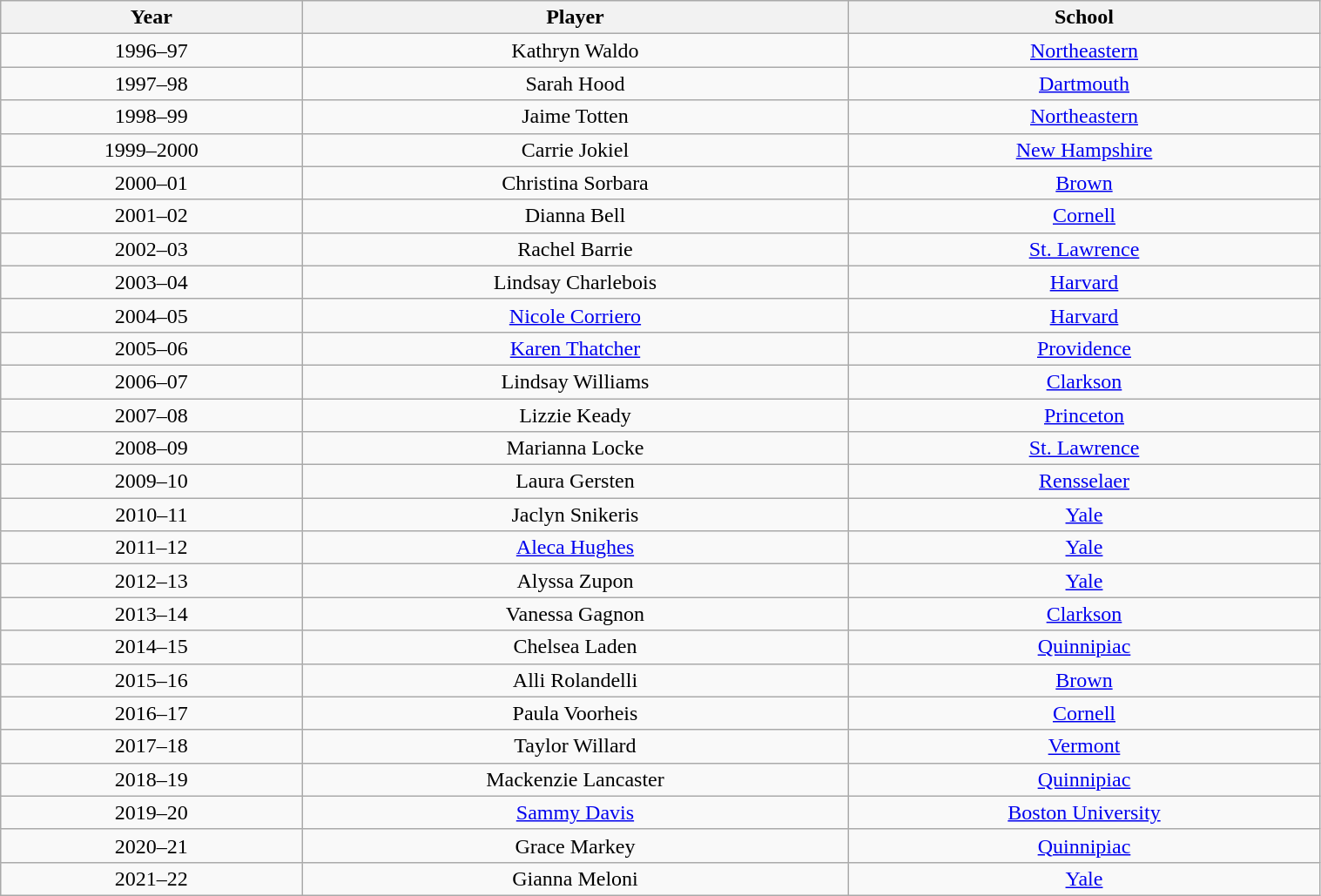<table class="wikitable" width="80%" style="text-align:center;">
<tr>
<th>Year</th>
<th>Player</th>
<th>School</th>
</tr>
<tr>
<td>1996–97</td>
<td>Kathryn Waldo</td>
<td><a href='#'>Northeastern</a></td>
</tr>
<tr>
<td>1997–98</td>
<td>Sarah Hood</td>
<td><a href='#'>Dartmouth</a></td>
</tr>
<tr>
<td>1998–99</td>
<td>Jaime Totten</td>
<td><a href='#'>Northeastern</a></td>
</tr>
<tr>
<td>1999–2000</td>
<td>Carrie Jokiel</td>
<td><a href='#'>New Hampshire</a></td>
</tr>
<tr>
<td>2000–01</td>
<td>Christina Sorbara</td>
<td><a href='#'>Brown</a></td>
</tr>
<tr>
<td>2001–02</td>
<td>Dianna Bell</td>
<td><a href='#'>Cornell</a></td>
</tr>
<tr>
<td>2002–03</td>
<td>Rachel Barrie</td>
<td><a href='#'>St. Lawrence</a></td>
</tr>
<tr>
<td>2003–04</td>
<td>Lindsay Charlebois</td>
<td><a href='#'>Harvard</a></td>
</tr>
<tr>
<td>2004–05</td>
<td><a href='#'>Nicole Corriero</a></td>
<td><a href='#'>Harvard</a></td>
</tr>
<tr>
<td>2005–06</td>
<td><a href='#'>Karen Thatcher</a></td>
<td><a href='#'>Providence</a></td>
</tr>
<tr>
<td>2006–07</td>
<td>Lindsay Williams</td>
<td><a href='#'>Clarkson</a></td>
</tr>
<tr>
<td>2007–08</td>
<td>Lizzie Keady</td>
<td><a href='#'>Princeton</a></td>
</tr>
<tr>
<td>2008–09</td>
<td>Marianna Locke </td>
<td><a href='#'>St. Lawrence</a></td>
</tr>
<tr>
<td>2009–10</td>
<td>Laura Gersten</td>
<td><a href='#'>Rensselaer</a></td>
</tr>
<tr>
<td>2010–11</td>
<td>Jaclyn Snikeris</td>
<td><a href='#'>Yale</a></td>
</tr>
<tr>
<td>2011–12</td>
<td><a href='#'>Aleca Hughes</a></td>
<td><a href='#'>Yale</a></td>
</tr>
<tr>
<td>2012–13</td>
<td>Alyssa Zupon</td>
<td><a href='#'>Yale</a></td>
</tr>
<tr>
<td>2013–14</td>
<td>Vanessa Gagnon</td>
<td><a href='#'>Clarkson</a></td>
</tr>
<tr>
<td>2014–15</td>
<td>Chelsea Laden</td>
<td><a href='#'>Quinnipiac</a></td>
</tr>
<tr>
<td>2015–16</td>
<td>Alli Rolandelli</td>
<td><a href='#'>Brown</a></td>
</tr>
<tr>
<td>2016–17</td>
<td>Paula Voorheis</td>
<td><a href='#'>Cornell</a></td>
</tr>
<tr>
<td>2017–18</td>
<td>Taylor Willard</td>
<td><a href='#'>Vermont</a></td>
</tr>
<tr>
<td>2018–19</td>
<td>Mackenzie Lancaster</td>
<td><a href='#'>Quinnipiac</a></td>
</tr>
<tr>
<td>2019–20</td>
<td><a href='#'>Sammy Davis</a></td>
<td><a href='#'>Boston University</a></td>
</tr>
<tr>
<td>2020–21</td>
<td>Grace Markey</td>
<td><a href='#'>Quinnipiac</a></td>
</tr>
<tr>
<td>2021–22</td>
<td>Gianna Meloni</td>
<td><a href='#'>Yale</a></td>
</tr>
</table>
